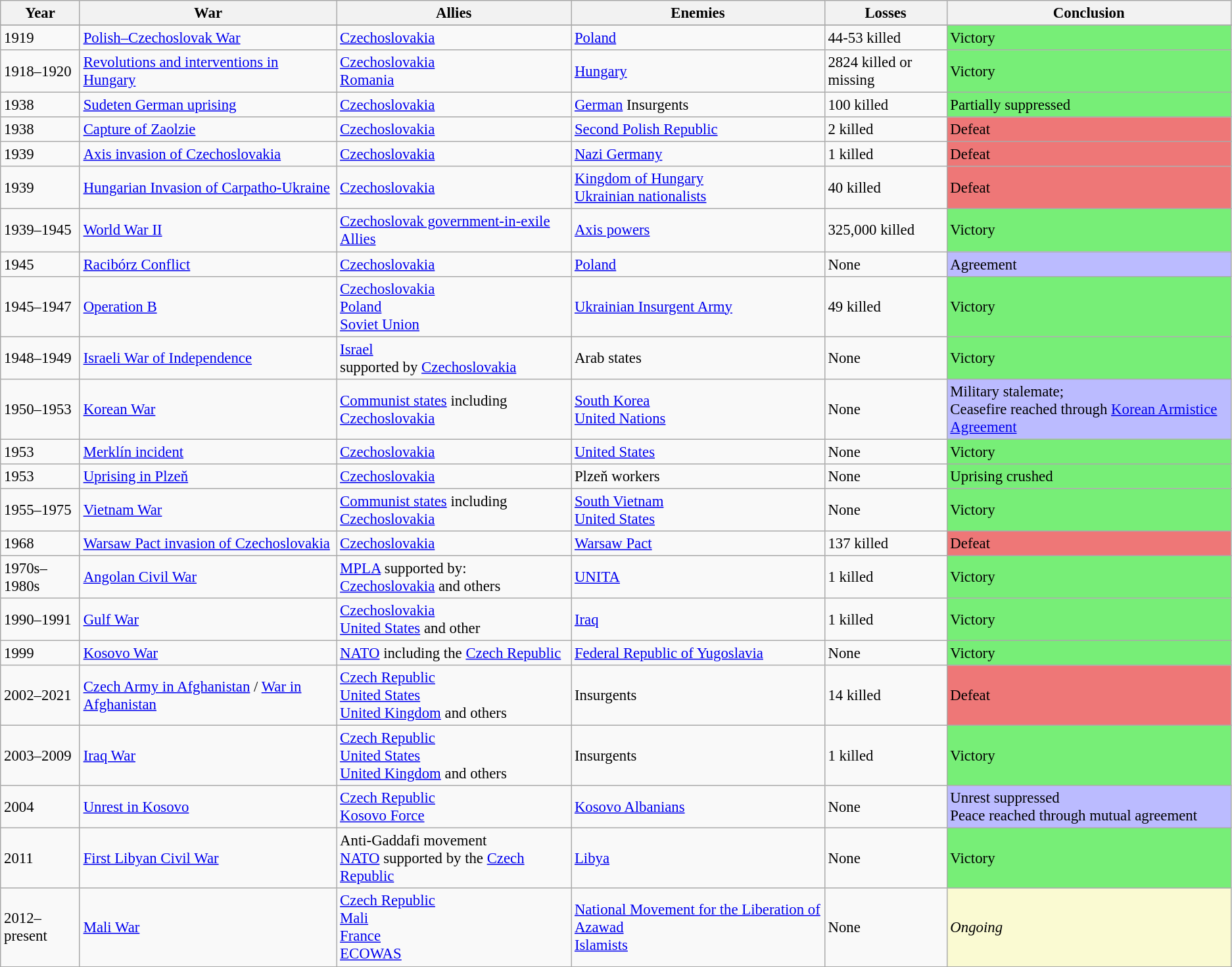<table class="wikitable" style="font-size:95%;">
<tr>
<th>Year</th>
<th>War</th>
<th>Allies</th>
<th>Enemies</th>
<th>Losses</th>
<th>Conclusion</th>
</tr>
<tr>
</tr>
<tr>
<td>1919</td>
<td><a href='#'>Polish–Czechoslovak War</a></td>
<td><a href='#'>Czechoslovakia</a></td>
<td><a href='#'>Poland</a></td>
<td>44-53 killed</td>
<td style="background-color:#77EE77">Victory</td>
</tr>
<tr>
<td>1918–1920</td>
<td><a href='#'>Revolutions and interventions in Hungary</a></td>
<td><a href='#'>Czechoslovakia</a><br><a href='#'>Romania</a></td>
<td><a href='#'>Hungary</a></td>
<td>2824 killed or missing</td>
<td style="background-color:#77EE77">Victory</td>
</tr>
<tr>
<td>1938</td>
<td><a href='#'>Sudeten German uprising</a></td>
<td><a href='#'>Czechoslovakia</a></td>
<td><a href='#'>German</a> Insurgents</td>
<td>100 killed</td>
<td style="background-color:#77EE77">Partially suppressed</td>
</tr>
<tr>
<td>1938</td>
<td><a href='#'>Capture of Zaolzie</a></td>
<td><a href='#'>Czechoslovakia</a></td>
<td><a href='#'>Second Polish Republic</a></td>
<td>2 killed</td>
<td style="background-color:#EE7777">Defeat</td>
</tr>
<tr>
<td>1939</td>
<td><a href='#'>Axis invasion of Czechoslovakia</a></td>
<td><a href='#'>Czechoslovakia</a></td>
<td><a href='#'>Nazi Germany</a></td>
<td>1 killed</td>
<td style="background-color:#EE7777">Defeat</td>
</tr>
<tr>
<td>1939</td>
<td><a href='#'>Hungarian Invasion of Carpatho-Ukraine</a></td>
<td><a href='#'>Czechoslovakia</a></td>
<td><a href='#'>Kingdom of Hungary</a><br><a href='#'>Ukrainian nationalists</a></td>
<td>40 killed</td>
<td style="background-color:#EE7777">Defeat</td>
</tr>
<tr>
<td>1939–1945</td>
<td><a href='#'>World War II</a></td>
<td><a href='#'>Czechoslovak government-in-exile</a><br><a href='#'>Allies</a></td>
<td><a href='#'>Axis powers</a></td>
<td>325,000 killed</td>
<td style="background-color:#77EE77">Victory</td>
</tr>
<tr>
<td>1945</td>
<td><a href='#'>Racibórz Conflict</a></td>
<td><a href='#'>Czechoslovakia</a></td>
<td><a href='#'>Poland</a></td>
<td>None</td>
<td style="background:#BBF">Agreement</td>
</tr>
<tr>
<td>1945–1947</td>
<td><a href='#'>Operation B</a></td>
<td><a href='#'>Czechoslovakia</a><br><a href='#'>Poland</a><br><a href='#'>Soviet Union</a></td>
<td><a href='#'>Ukrainian Insurgent Army</a></td>
<td>49 killed</td>
<td style="background-color:#77EE77">Victory</td>
</tr>
<tr>
<td>1948–1949</td>
<td><a href='#'>Israeli War of Independence</a></td>
<td><a href='#'>Israel</a><br>supported by <a href='#'>Czechoslovakia</a></td>
<td>Arab states</td>
<td>None</td>
<td style="background-color:#77EE77">Victory</td>
</tr>
<tr>
<td>1950–1953</td>
<td><a href='#'>Korean War</a></td>
<td><a href='#'>Communist states</a> including <a href='#'>Czechoslovakia</a></td>
<td><a href='#'>South Korea</a><br><a href='#'>United Nations</a></td>
<td>None</td>
<td style="background:#BBF">Military stalemate;<br>Ceasefire reached through <a href='#'>Korean Armistice Agreement</a></td>
</tr>
<tr>
<td>1953</td>
<td><a href='#'>Merklín incident</a></td>
<td><a href='#'>Czechoslovakia</a></td>
<td><a href='#'>United States</a></td>
<td>None</td>
<td style="background-color:#77EE77">Victory</td>
</tr>
<tr>
<td>1953</td>
<td><a href='#'>Uprising in Plzeň</a></td>
<td><a href='#'>Czechoslovakia</a></td>
<td>Plzeň  workers</td>
<td>None</td>
<td style="background-color:#77EE77">Uprising crushed</td>
</tr>
<tr>
<td>1955–1975</td>
<td><a href='#'>Vietnam War</a></td>
<td><a href='#'>Communist states</a> including <a href='#'>Czechoslovakia</a></td>
<td><a href='#'>South Vietnam</a><br><a href='#'>United States</a></td>
<td>None</td>
<td style="background-color:#77EE77">Victory</td>
</tr>
<tr>
<td>1968</td>
<td><a href='#'>Warsaw Pact invasion of Czechoslovakia</a></td>
<td><a href='#'>Czechoslovakia</a></td>
<td><a href='#'>Warsaw Pact</a></td>
<td>137 killed</td>
<td style="background-color:#EE7777">Defeat</td>
</tr>
<tr>
<td>1970s–1980s</td>
<td><a href='#'>Angolan Civil War</a></td>
<td><a href='#'>MPLA</a> supported by:<br><a href='#'>Czechoslovakia</a> and others</td>
<td><a href='#'>UNITA</a></td>
<td>1 killed</td>
<td style="background-color:#77EE77">Victory</td>
</tr>
<tr>
<td>1990–1991</td>
<td><a href='#'>Gulf War</a></td>
<td><a href='#'>Czechoslovakia</a><br><a href='#'>United States</a> and other</td>
<td><a href='#'>Iraq</a></td>
<td>1 killed</td>
<td style="background-color:#77EE77">Victory</td>
</tr>
<tr>
<td>1999</td>
<td><a href='#'>Kosovo War</a></td>
<td><a href='#'>NATO</a> including the <a href='#'>Czech Republic</a></td>
<td><a href='#'>Federal Republic of Yugoslavia</a></td>
<td>None</td>
<td style="background-color:#77EE77">Victory</td>
</tr>
<tr>
<td>2002–2021</td>
<td><a href='#'>Czech Army in Afghanistan</a> / <a href='#'>War in Afghanistan</a></td>
<td><a href='#'>Czech Republic</a><br><a href='#'>United States</a><br><a href='#'>United Kingdom</a> and others</td>
<td>Insurgents</td>
<td>14 killed</td>
<td style="background-color:#EE7777">Defeat</td>
</tr>
<tr>
<td>2003–2009</td>
<td><a href='#'>Iraq War</a></td>
<td><a href='#'>Czech Republic</a><br><a href='#'>United States</a><br><a href='#'>United Kingdom</a> and others</td>
<td>Insurgents</td>
<td>1 killed</td>
<td style="background-color:#77EE77">Victory</td>
</tr>
<tr>
<td>2004</td>
<td><a href='#'>Unrest in Kosovo</a></td>
<td><a href='#'>Czech Republic</a><br><a href='#'>Kosovo Force</a></td>
<td><a href='#'>Kosovo Albanians</a></td>
<td>None</td>
<td style="background-color:#BBF">Unrest suppressed<br>Peace reached through mutual agreement</td>
</tr>
<tr>
<td>2011</td>
<td><a href='#'>First Libyan Civil War</a></td>
<td>Anti-Gaddafi movement<br><a href='#'>NATO</a> supported by the <a href='#'>Czech Republic</a></td>
<td><a href='#'>Libya</a></td>
<td>None</td>
<td style="background-color:#77EE77">Victory</td>
</tr>
<tr>
<td>2012–present</td>
<td><a href='#'>Mali War</a></td>
<td><a href='#'>Czech Republic</a><br><a href='#'>Mali</a><br><a href='#'>France</a><br><a href='#'>ECOWAS</a></td>
<td><a href='#'>National Movement for the Liberation of Azawad</a><br><a href='#'>Islamists</a></td>
<td>None</td>
<td style="background-color:#FAFAD2"><em>Ongoing</em></td>
</tr>
<tr>
</tr>
</table>
